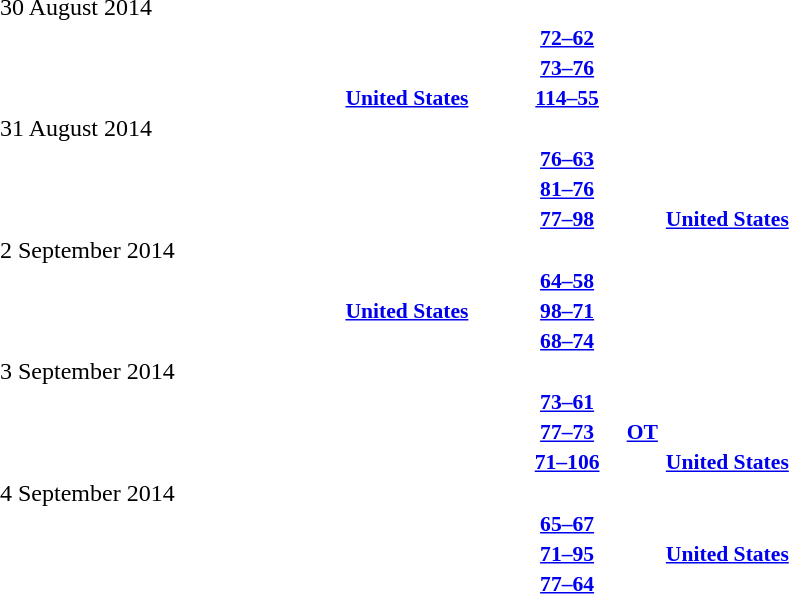<table style="width:100%;" cellspacing="1">
<tr>
<th width=25%></th>
<th width=2%></th>
<th width=6%></th>
<th width=2%></th>
<th width=25%></th>
</tr>
<tr>
<td>30 August 2014</td>
</tr>
<tr style=font-size:90%>
<td align=right><strong></strong></td>
<td></td>
<td align=center><strong><a href='#'>72–62</a></strong></td>
<td></td>
<td><strong></strong></td>
<td></td>
</tr>
<tr style=font-size:90%>
<td align=right><strong></strong></td>
<td></td>
<td align=center><strong><a href='#'>73–76</a></strong></td>
<td></td>
<td><strong></strong></td>
</tr>
<tr style=font-size:90%>
<td align=right><strong><a href='#'>United States</a> </strong></td>
<td></td>
<td align=center><strong><a href='#'>114–55</a></strong></td>
<td></td>
<td><strong></strong></td>
</tr>
<tr>
<td>31 August 2014</td>
</tr>
<tr style=font-size:90%>
<td align=right><strong></strong></td>
<td></td>
<td align=center><strong><a href='#'>76–63</a></strong></td>
<td></td>
<td><strong></strong></td>
</tr>
<tr style=font-size:90%>
<td align=right><strong></strong></td>
<td></td>
<td align=center><strong><a href='#'>81–76</a></strong></td>
<td></td>
<td><strong></strong></td>
</tr>
<tr style=font-size:90%>
<td align=right><strong></strong></td>
<td></td>
<td align=center><strong><a href='#'>77–98</a></strong></td>
<td></td>
<td><strong> <a href='#'>United States</a></strong></td>
</tr>
<tr>
<td>2 September 2014</td>
</tr>
<tr style=font-size:90%>
<td align=right><strong></strong></td>
<td></td>
<td align=center><strong><a href='#'>64–58</a></strong></td>
<td></td>
<td><strong></strong></td>
</tr>
<tr style=font-size:90%>
<td align=right><strong><a href='#'>United States</a> </strong></td>
<td></td>
<td align=center><strong><a href='#'>98–71</a></strong></td>
<td></td>
<td><strong></strong></td>
</tr>
<tr style=font-size:90%>
<td align=right><strong></strong></td>
<td></td>
<td align=center><strong><a href='#'>68–74</a></strong></td>
<td></td>
<td><strong></strong></td>
</tr>
<tr>
<td>3 September 2014</td>
</tr>
<tr style=font-size:90%>
<td align=right><strong></strong></td>
<td></td>
<td align=center><strong><a href='#'>73–61</a></strong></td>
<td></td>
<td><strong></strong></td>
</tr>
<tr style=font-size:90%>
<td align=right><strong></strong></td>
<td></td>
<td align=center><strong><a href='#'>77–73</a></strong></td>
<td><strong><a href='#'>OT</a></strong></td>
<td><strong></strong></td>
</tr>
<tr style=font-size:90%>
<td align=right><strong></strong></td>
<td></td>
<td align=center><strong><a href='#'>71–106</a></strong></td>
<td></td>
<td><strong> <a href='#'>United States</a></strong></td>
</tr>
<tr>
<td>4 September 2014</td>
</tr>
<tr style=font-size:90%>
<td align=right><strong></strong></td>
<td></td>
<td align=center><strong><a href='#'>65–67</a></strong></td>
<td></td>
<td><strong></strong></td>
</tr>
<tr style=font-size:90%>
<td align=right><strong></strong></td>
<td></td>
<td align=center><strong><a href='#'>71–95</a></strong></td>
<td></td>
<td><strong> <a href='#'>United States</a></strong></td>
</tr>
<tr style=font-size:90%>
<td align=right><strong></strong></td>
<td></td>
<td align=center><strong><a href='#'>77–64</a></strong></td>
<td></td>
<td><strong></strong></td>
</tr>
</table>
